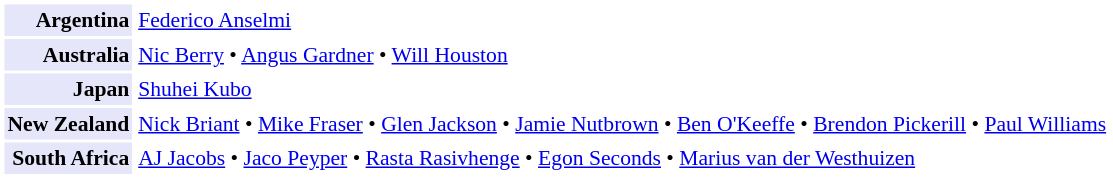<table cellpadding="2" style="border: 1px solid white; font-size:90%;">
<tr>
<td style="text-align:right; background:lavender;"><strong>Argentina</strong></td>
<td style="text-align:left;"><a href='#'>Federico Anselmi</a></td>
</tr>
<tr>
<td style="text-align:right; background:lavender;"><strong>Australia</strong></td>
<td style="text-align:left;"><a href='#'>Nic Berry</a> • <a href='#'>Angus Gardner</a> • <a href='#'>Will Houston</a></td>
</tr>
<tr>
<td style="text-align:right; background:lavender;"><strong>Japan</strong></td>
<td style="text-align:left;"><a href='#'>Shuhei Kubo</a></td>
</tr>
<tr>
<td style="text-align:right; background:lavender;"><strong>New Zealand</strong></td>
<td style="text-align:left;"><a href='#'>Nick Briant</a> • <a href='#'>Mike Fraser</a> • <a href='#'>Glen Jackson</a> • <a href='#'>Jamie Nutbrown</a> • <a href='#'>Ben O'Keeffe</a> • <a href='#'>Brendon Pickerill</a> • <a href='#'>Paul Williams</a></td>
</tr>
<tr>
<td style="text-align:right; background:lavender;"><strong>South Africa</strong></td>
<td style="text-align:left;"><a href='#'>AJ Jacobs</a> • <a href='#'>Jaco Peyper</a> • <a href='#'>Rasta Rasivhenge</a> • <a href='#'>Egon Seconds</a> • <a href='#'>Marius van der Westhuizen</a></td>
</tr>
</table>
